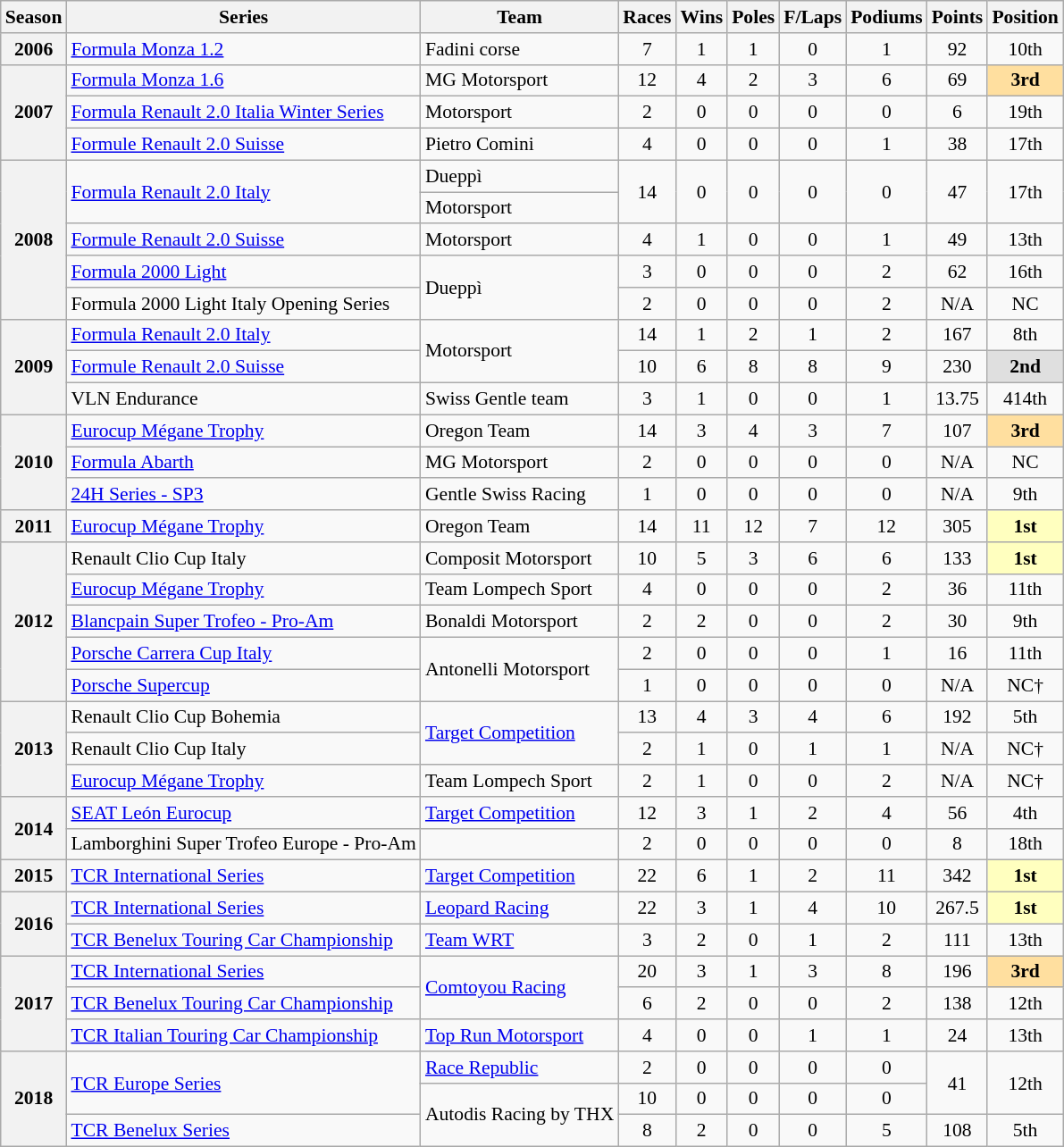<table class="wikitable" style="font-size: 90%; text-align:center">
<tr>
<th>Season</th>
<th>Series</th>
<th>Team</th>
<th>Races</th>
<th>Wins</th>
<th>Poles</th>
<th>F/Laps</th>
<th>Podiums</th>
<th>Points</th>
<th>Position</th>
</tr>
<tr>
<th>2006</th>
<td align=left><a href='#'>Formula Monza 1.2</a></td>
<td align=left>Fadini corse</td>
<td>7</td>
<td>1</td>
<td>1</td>
<td>0</td>
<td>1</td>
<td>92</td>
<td>10th</td>
</tr>
<tr>
<th rowspan=3>2007</th>
<td align=left><a href='#'>Formula Monza 1.6</a></td>
<td align=left>MG Motorsport</td>
<td>12</td>
<td>4</td>
<td>2</td>
<td>3</td>
<td>6</td>
<td>69</td>
<td style="background:#FFDF9F;"><strong>3rd</strong></td>
</tr>
<tr>
<td align=left><a href='#'>Formula Renault 2.0 Italia Winter Series</a></td>
<td align=left> Motorsport</td>
<td>2</td>
<td>0</td>
<td>0</td>
<td>0</td>
<td>0</td>
<td>6</td>
<td>19th</td>
</tr>
<tr>
<td align=left><a href='#'>Formule Renault 2.0 Suisse</a></td>
<td align=left>Pietro Comini</td>
<td>4</td>
<td>0</td>
<td>0</td>
<td>0</td>
<td>1</td>
<td>38</td>
<td>17th</td>
</tr>
<tr>
<th rowspan=5>2008</th>
<td align=left rowspan=2><a href='#'>Formula Renault 2.0 Italy</a></td>
<td align=left>Dueppì</td>
<td rowspan=2>14</td>
<td rowspan=2>0</td>
<td rowspan=2>0</td>
<td rowspan=2>0</td>
<td rowspan=2>0</td>
<td rowspan=2>47</td>
<td rowspan=2>17th</td>
</tr>
<tr>
<td align=left> Motorsport</td>
</tr>
<tr>
<td align=left><a href='#'>Formule Renault 2.0 Suisse</a></td>
<td align=left> Motorsport</td>
<td>4</td>
<td>1</td>
<td>0</td>
<td>0</td>
<td>1</td>
<td>49</td>
<td>13th</td>
</tr>
<tr>
<td align=left><a href='#'>Formula 2000 Light</a></td>
<td align=left rowspan=2>Dueppì</td>
<td>3</td>
<td>0</td>
<td>0</td>
<td>0</td>
<td>2</td>
<td>62</td>
<td>16th</td>
</tr>
<tr>
<td align=left>Formula 2000 Light Italy Opening Series</td>
<td>2</td>
<td>0</td>
<td>0</td>
<td>0</td>
<td>2</td>
<td>N/A</td>
<td>NC</td>
</tr>
<tr>
<th rowspan=3>2009</th>
<td align=left><a href='#'>Formula Renault 2.0 Italy</a></td>
<td align=left rowspan=2> Motorsport</td>
<td>14</td>
<td>1</td>
<td>2</td>
<td>1</td>
<td>2</td>
<td>167</td>
<td>8th</td>
</tr>
<tr>
<td align=left><a href='#'>Formule Renault 2.0 Suisse</a></td>
<td>10</td>
<td>6</td>
<td>8</td>
<td>8</td>
<td>9</td>
<td>230</td>
<td style="background:#DFDFDF;"><strong>2nd</strong></td>
</tr>
<tr>
<td align=left>VLN Endurance</td>
<td align=left>Swiss Gentle team</td>
<td>3</td>
<td>1</td>
<td>0</td>
<td>0</td>
<td>1</td>
<td>13.75</td>
<td>414th</td>
</tr>
<tr>
<th rowspan=3>2010</th>
<td align=left><a href='#'>Eurocup Mégane Trophy</a></td>
<td align=left>Oregon Team</td>
<td>14</td>
<td>3</td>
<td>4</td>
<td>3</td>
<td>7</td>
<td>107</td>
<td style="background:#FFDF9F;"><strong>3rd</strong></td>
</tr>
<tr>
<td align=left><a href='#'>Formula Abarth</a></td>
<td align=left>MG Motorsport</td>
<td>2</td>
<td>0</td>
<td>0</td>
<td>0</td>
<td>0</td>
<td>N/A</td>
<td>NC</td>
</tr>
<tr>
<td align=left><a href='#'>24H Series - SP3</a></td>
<td align=left>Gentle Swiss Racing</td>
<td>1</td>
<td>0</td>
<td>0</td>
<td>0</td>
<td>0</td>
<td>N/A</td>
<td>9th</td>
</tr>
<tr>
<th>2011</th>
<td align=left><a href='#'>Eurocup Mégane Trophy</a></td>
<td align=left>Oregon Team</td>
<td>14</td>
<td>11</td>
<td>12</td>
<td>7</td>
<td>12</td>
<td>305</td>
<td style="background:#FFFFBF;"><strong>1st</strong></td>
</tr>
<tr>
<th rowspan=5>2012</th>
<td align=left>Renault Clio Cup Italy</td>
<td align=left>Composit Motorsport</td>
<td>10</td>
<td>5</td>
<td>3</td>
<td>6</td>
<td>6</td>
<td>133</td>
<td style="background:#FFFFBF;"><strong>1st</strong></td>
</tr>
<tr>
<td align=left><a href='#'>Eurocup Mégane Trophy</a></td>
<td align=left>Team Lompech Sport</td>
<td>4</td>
<td>0</td>
<td>0</td>
<td>0</td>
<td>2</td>
<td>36</td>
<td>11th</td>
</tr>
<tr>
<td align=left><a href='#'>Blancpain Super Trofeo - Pro-Am</a></td>
<td align=left>Bonaldi Motorsport</td>
<td>2</td>
<td>2</td>
<td>0</td>
<td>0</td>
<td>2</td>
<td>30</td>
<td>9th</td>
</tr>
<tr>
<td align=left><a href='#'>Porsche Carrera Cup Italy</a></td>
<td align=left rowspan=2>Antonelli Motorsport</td>
<td>2</td>
<td>0</td>
<td>0</td>
<td>0</td>
<td>1</td>
<td>16</td>
<td>11th</td>
</tr>
<tr>
<td align=left><a href='#'>Porsche Supercup</a></td>
<td>1</td>
<td>0</td>
<td>0</td>
<td>0</td>
<td>0</td>
<td>N/A</td>
<td>NC†</td>
</tr>
<tr>
<th rowspan=3>2013</th>
<td align=left>Renault Clio Cup Bohemia</td>
<td align=left rowspan=2><a href='#'>Target Competition</a></td>
<td>13</td>
<td>4</td>
<td>3</td>
<td>4</td>
<td>6</td>
<td>192</td>
<td>5th</td>
</tr>
<tr>
<td align=left>Renault Clio Cup Italy</td>
<td>2</td>
<td>1</td>
<td>0</td>
<td>1</td>
<td>1</td>
<td>N/A</td>
<td>NC†</td>
</tr>
<tr>
<td align=left><a href='#'>Eurocup Mégane Trophy</a></td>
<td align=left>Team Lompech Sport</td>
<td>2</td>
<td>1</td>
<td>0</td>
<td>0</td>
<td>2</td>
<td>N/A</td>
<td>NC†</td>
</tr>
<tr>
<th rowspan=2>2014</th>
<td align=left><a href='#'>SEAT León Eurocup</a></td>
<td align=left><a href='#'>Target Competition</a></td>
<td>12</td>
<td>3</td>
<td>1</td>
<td>2</td>
<td>4</td>
<td>56</td>
<td>4th</td>
</tr>
<tr>
<td align=left>Lamborghini Super Trofeo Europe - Pro-Am</td>
<td></td>
<td>2</td>
<td>0</td>
<td>0</td>
<td>0</td>
<td>0</td>
<td>8</td>
<td>18th</td>
</tr>
<tr>
<th>2015</th>
<td align=left><a href='#'>TCR International Series</a></td>
<td align=left><a href='#'>Target Competition</a></td>
<td>22</td>
<td>6</td>
<td>1</td>
<td>2</td>
<td>11</td>
<td>342</td>
<td style="background:#FFFFBF;"><strong>1st</strong></td>
</tr>
<tr>
<th rowspan=2>2016</th>
<td align=left><a href='#'>TCR International Series</a></td>
<td align=left><a href='#'>Leopard Racing</a></td>
<td>22</td>
<td>3</td>
<td>1</td>
<td>4</td>
<td>10</td>
<td>267.5</td>
<td style="background:#FFFFBF;"><strong>1st</strong></td>
</tr>
<tr>
<td align=left><a href='#'>TCR Benelux Touring Car Championship</a></td>
<td align=left><a href='#'>Team WRT</a></td>
<td>3</td>
<td>2</td>
<td>0</td>
<td>1</td>
<td>2</td>
<td>111</td>
<td>13th</td>
</tr>
<tr>
<th rowspan=3>2017</th>
<td align=left><a href='#'>TCR International Series</a></td>
<td align=left rowspan=2><a href='#'>Comtoyou Racing</a></td>
<td>20</td>
<td>3</td>
<td>1</td>
<td>3</td>
<td>8</td>
<td>196</td>
<td style="background:#FFDF9F;"><strong>3rd</strong></td>
</tr>
<tr>
<td align=left><a href='#'>TCR Benelux Touring Car Championship</a></td>
<td>6</td>
<td>2</td>
<td>0</td>
<td>0</td>
<td>2</td>
<td>138</td>
<td>12th</td>
</tr>
<tr>
<td align=left><a href='#'>TCR Italian Touring Car Championship</a></td>
<td align=left><a href='#'>Top Run Motorsport</a></td>
<td>4</td>
<td>0</td>
<td>0</td>
<td>1</td>
<td>1</td>
<td>24</td>
<td>13th</td>
</tr>
<tr>
<th rowspan=3>2018</th>
<td align=left rowspan=2><a href='#'>TCR Europe Series</a></td>
<td align=left><a href='#'>Race Republic</a></td>
<td>2</td>
<td>0</td>
<td>0</td>
<td>0</td>
<td>0</td>
<td rowspan=2>41</td>
<td rowspan=2>12th</td>
</tr>
<tr>
<td align=left rowspan=2>Autodis Racing by THX</td>
<td>10</td>
<td>0</td>
<td>0</td>
<td>0</td>
<td>0</td>
</tr>
<tr>
<td align=left><a href='#'>TCR Benelux Series</a></td>
<td>8</td>
<td>2</td>
<td>0</td>
<td>0</td>
<td>5</td>
<td>108</td>
<td>5th</td>
</tr>
</table>
